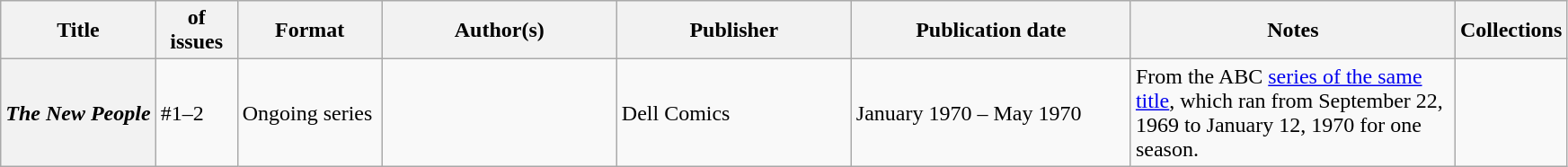<table class="wikitable">
<tr>
<th>Title</th>
<th style="width:40pt"> of issues</th>
<th style="width:75pt">Format</th>
<th style="width:125pt">Author(s)</th>
<th style="width:125pt">Publisher</th>
<th style="width:150pt">Publication date</th>
<th style="width:175pt">Notes</th>
<th>Collections</th>
</tr>
<tr>
<th><em>The New People</em></th>
<td>#1–2</td>
<td>Ongoing series</td>
<td></td>
<td>Dell Comics</td>
<td>January 1970 – May 1970</td>
<td>From the ABC <a href='#'>series of the same title</a>, which ran from September 22, 1969 to January 12, 1970 for one season.</td>
<td></td>
</tr>
</table>
